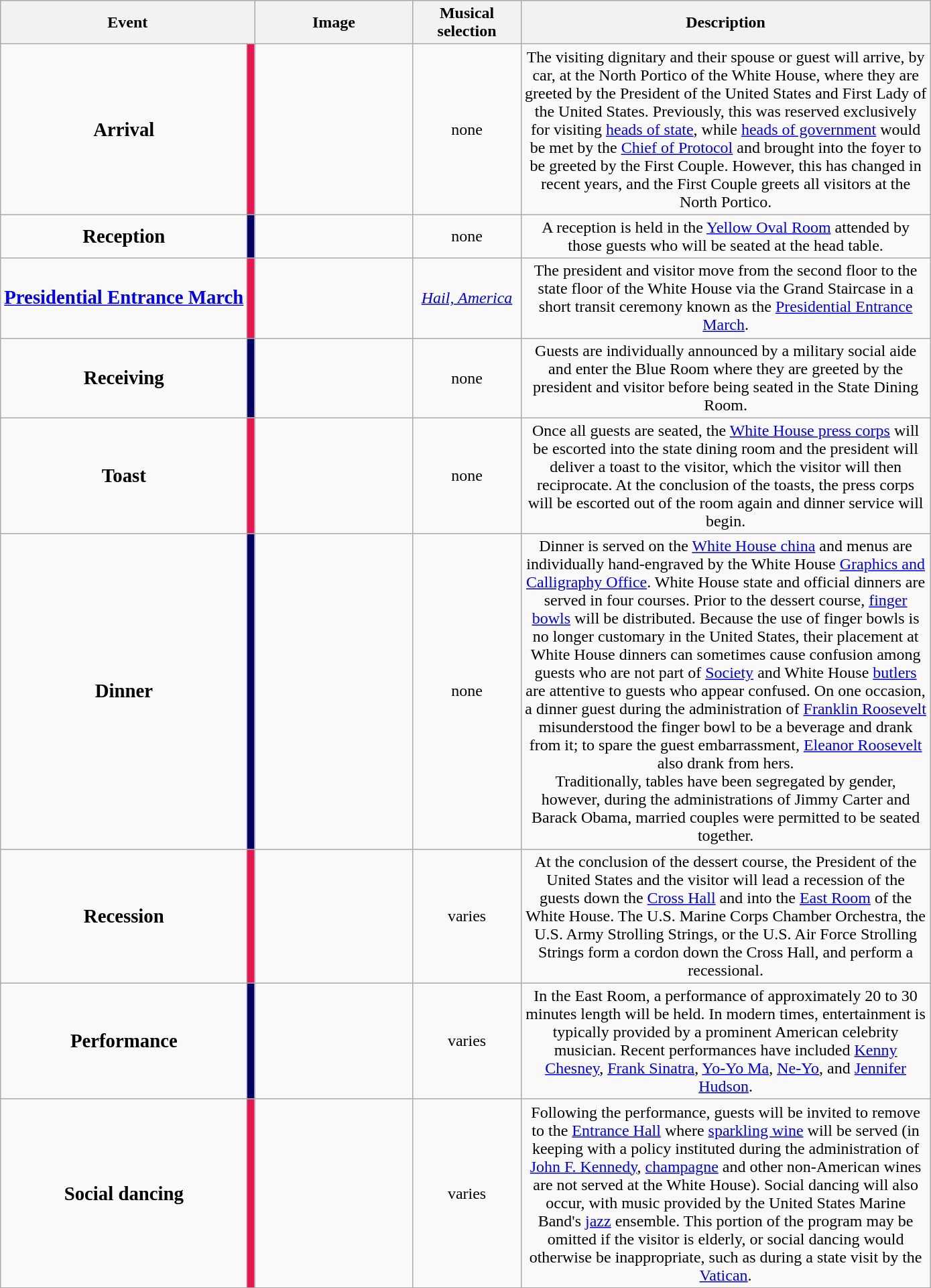<table class="wikitable sortable" style="text-align:center;">
<tr>
<th colspan=2 class="unsortable">Event</th>
<th style="width:150px;"  class="unsortable">Image</th>
<th style="width:100px;"  class="unsortable">Musical selection</th>
<th style="width:400px;"data-sort-type="date" class="unsortable">Description<br></th>
</tr>
<tr>
<td data-sort-value="Arrival"><big><strong>Arrival</strong></big></td>
<td style="background:#EB1350;"></td>
<td></td>
<td>none</td>
<td data-sort-value="0">The visiting dignitary and their spouse or guest will arrive, by car, at the North Portico of the White House, where they are greeted by the President of the United States and First Lady of the United States. Previously, this was reserved exclusively for visiting <a href='#'> heads of state</a>, while <a href='#'> heads of government</a> would be met by the <a href='#'> Chief of Protocol</a> and brought into the foyer to be greeted by the First Couple. However, this has changed in recent years, and the First Couple greets all visitors at the North Portico. </td>
</tr>
<tr>
<td data-sort-value="Reception"><big><strong>Reception </strong></big></td>
<td style="background:#000066;"></td>
<td></td>
<td>none</td>
<td data-sort-value="0">A reception is held in the <a href='#'>Yellow Oval Room</a> attended by those guests who will be seated at the head table.</td>
</tr>
<tr>
<td data-sort-value="Presidential Entrance March"><big><strong><a href='#'>Presidential Entrance March</a></strong></big></td>
<td style="background:#EB1350;"></td>
<td></td>
<td><em><a href='#'>Hail, America</a></em></td>
<td data-sort-value="0">The president and visitor move from the second floor to the state floor of the White House via the Grand Staircase in a short transit ceremony known as the <a href='#'>Presidential Entrance March</a>.</td>
</tr>
<tr>
<td data-sort-value="Receiving"><big><strong>Receiving</strong></big></td>
<td style="background:#000066;"></td>
<td></td>
<td>none</td>
<td data-sort-value="0">Guests are individually announced by a military social aide and enter the Blue Room where they are greeted by the president and visitor before being seated in the State Dining Room.</td>
</tr>
<tr>
<td data-sort-value="Toast"><big><strong>Toast</strong></big></td>
<td style="background:#EB1350;"></td>
<td></td>
<td>none</td>
<td data-sort-value="0">Once all guests are seated, the <a href='#'>White House press corps</a> will be escorted into the state dining room and the president will deliver a toast to the visitor, which the visitor will then reciprocate. At the conclusion of the toasts, the press corps will be escorted out of the room again and dinner service will begin.</td>
</tr>
<tr>
<td data-sort-value="Dinner"><big><strong>Dinner</strong></big></td>
<td style="background:#000066;"></td>
<td></td>
<td>none</td>
<td data-sort-value="0">Dinner is served on the <a href='#'>White House china</a> and menus are individually hand-engraved by the White House <a href='#'>Graphics and Calligraphy Office</a>. White House state and official dinners are served in four courses. Prior to the dessert course, <a href='#'>finger bowls</a> will be distributed. Because the use of finger bowls is no longer customary in the United States, their placement at White House dinners can sometimes cause confusion among guests who are not part of <a href='#'>Society</a> and White House <a href='#'>butlers</a> are attentive to guests who appear confused. On one occasion, a dinner guest during the administration of <a href='#'>Franklin Roosevelt</a> misunderstood the finger bowl to be a beverage and drank from it; to spare the guest embarrassment, <a href='#'>Eleanor Roosevelt</a> also drank from hers.<br>Traditionally, tables have been segregated by gender, however, during the administrations of Jimmy Carter and Barack Obama, married couples were permitted to be seated together.</td>
</tr>
<tr>
<td data-sort-value="Recession"><big><strong>Recession</strong></big></td>
<td style="background:#EB1350;"></td>
<td></td>
<td>varies</td>
<td data-sort-value="0">At the conclusion of the dessert course, the President of the United States and the visitor will lead a recession of the guests down the <a href='#'>Cross Hall</a> and into the <a href='#'>East Room</a> of the White House. The U.S. Marine Corps Chamber Orchestra, the U.S. Army Strolling Strings, or the U.S. Air Force Strolling Strings form a cordon down the Cross Hall, and perform a recessional.</td>
</tr>
<tr>
<td data-sort-value="Performance"><big><strong>Performance</strong></big></td>
<td style="background:#000066;"></td>
<td></td>
<td>varies</td>
<td data-sort-value="0">In the East Room, a performance of approximately 20 to 30 minutes length will be held. In modern times, entertainment is typically provided by a prominent American celebrity musician. Recent performances have included <a href='#'>Kenny Chesney</a>, <a href='#'>Frank Sinatra</a>, <a href='#'>Yo-Yo Ma</a>, <a href='#'>Ne-Yo</a>, and <a href='#'>Jennifer Hudson</a>.</td>
</tr>
<tr>
<td data-sort-value="Social dancing"><big><strong>Social dancing</strong></big></td>
<td style="background:#EB1350;"></td>
<td></td>
<td>varies</td>
<td>Following the performance, guests will be invited to remove to the <a href='#'>Entrance Hall</a> where <a href='#'>sparkling wine</a> will be served (in keeping with a policy instituted during the administration of <a href='#'>John F. Kennedy</a>, <a href='#'>champagne</a> and other non-American wines are not served at the White House). Social dancing will also occur, with music provided by the United States Marine Band's <a href='#'>jazz</a> ensemble. This portion of the program may be omitted if the visitor is elderly, or social dancing would otherwise be inappropriate, such as during a state visit by the <a href='#'>Vatican</a>.</td>
</tr>
<tr>
</tr>
</table>
